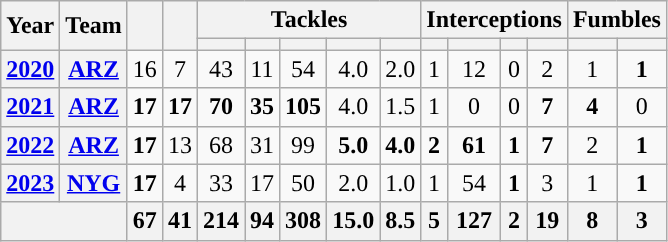<table class="wikitable sortable" style="text-align:center;">
<tr>
<th rowspan="2">Year</th>
<th rowspan="2">Team</th>
<th rowspan="2"></th>
<th rowspan="2"></th>
<th colspan="5">Tackles</th>
<th colspan="4">Interceptions</th>
<th colspan="2">Fumbles</th>
</tr>
<tr>
<th></th>
<th></th>
<th></th>
<th></th>
<th></th>
<th></th>
<th></th>
<th></th>
<th></th>
<th></th>
<th></th>
</tr>
<tr>
<th><a href='#'>2020</a></th>
<th><a href='#'>ARZ</a></th>
<td>16</td>
<td>7</td>
<td>43</td>
<td>11</td>
<td>54</td>
<td>4.0</td>
<td>2.0</td>
<td>1</td>
<td>12</td>
<td>0</td>
<td>2</td>
<td>1</td>
<td><strong>1</strong></td>
</tr>
<tr>
<th><a href='#'>2021</a></th>
<th><a href='#'>ARZ</a></th>
<td><strong>17</strong></td>
<td><strong>17</strong></td>
<td><strong>70</strong></td>
<td><strong>35</strong></td>
<td><strong>105</strong></td>
<td>4.0</td>
<td>1.5</td>
<td>1</td>
<td>0</td>
<td>0</td>
<td><strong>7</strong></td>
<td><strong>4</strong></td>
<td>0</td>
</tr>
<tr>
<th><a href='#'>2022</a></th>
<th><a href='#'>ARZ</a></th>
<td><strong>17</strong></td>
<td>13</td>
<td>68</td>
<td>31</td>
<td>99</td>
<td><strong>5.0</strong></td>
<td><strong>4.0</strong></td>
<td><strong>2</strong></td>
<td><strong>61</strong></td>
<td><strong>1</strong></td>
<td><strong>7</strong></td>
<td>2</td>
<td><strong>1</strong></td>
</tr>
<tr>
<th><a href='#'>2023</a></th>
<th><a href='#'>NYG</a></th>
<td><strong>17</strong></td>
<td>4</td>
<td>33</td>
<td>17</td>
<td>50</td>
<td>2.0</td>
<td>1.0</td>
<td>1</td>
<td>54</td>
<td><strong>1</strong></td>
<td>3</td>
<td>1</td>
<td><strong>1</strong></td>
</tr>
<tr>
<th colspan="2"></th>
<th>67</th>
<th>41</th>
<th>214</th>
<th>94</th>
<th>308</th>
<th>15.0</th>
<th>8.5</th>
<th>5</th>
<th>127</th>
<th>2</th>
<th>19</th>
<th>8</th>
<th>3</th>
</tr>
</table>
